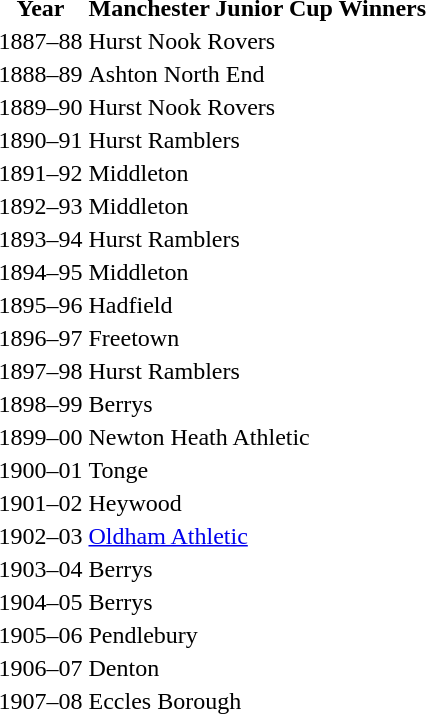<table>
<tr>
<th>Year</th>
<th>Manchester Junior Cup Winners</th>
</tr>
<tr>
<td>1887–88</td>
<td>Hurst Nook Rovers</td>
</tr>
<tr>
<td>1888–89</td>
<td>Ashton North End</td>
</tr>
<tr>
<td>1889–90</td>
<td>Hurst Nook Rovers</td>
</tr>
<tr>
<td>1890–91</td>
<td>Hurst Ramblers</td>
</tr>
<tr>
<td>1891–92</td>
<td>Middleton</td>
</tr>
<tr>
<td>1892–93</td>
<td>Middleton</td>
</tr>
<tr>
<td>1893–94</td>
<td>Hurst Ramblers</td>
</tr>
<tr>
<td>1894–95</td>
<td>Middleton</td>
</tr>
<tr>
<td>1895–96</td>
<td>Hadfield</td>
</tr>
<tr>
<td>1896–97</td>
<td>Freetown</td>
</tr>
<tr>
<td>1897–98</td>
<td>Hurst Ramblers</td>
</tr>
<tr>
<td>1898–99</td>
<td>Berrys</td>
</tr>
<tr>
<td>1899–00</td>
<td>Newton Heath Athletic</td>
</tr>
<tr>
<td>1900–01</td>
<td>Tonge</td>
</tr>
<tr>
<td>1901–02</td>
<td>Heywood</td>
</tr>
<tr>
<td>1902–03</td>
<td><a href='#'>Oldham Athletic</a></td>
</tr>
<tr>
<td>1903–04</td>
<td>Berrys</td>
</tr>
<tr>
<td>1904–05</td>
<td>Berrys</td>
</tr>
<tr>
<td>1905–06</td>
<td>Pendlebury</td>
</tr>
<tr>
<td>1906–07</td>
<td>Denton</td>
</tr>
<tr>
<td>1907–08</td>
<td>Eccles Borough</td>
</tr>
</table>
